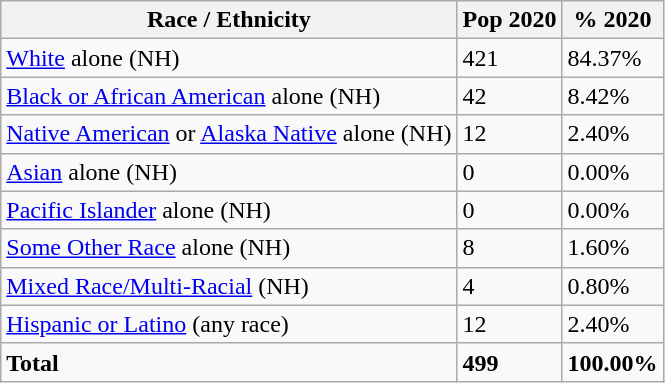<table class="wikitable">
<tr>
<th>Race / Ethnicity</th>
<th>Pop 2020</th>
<th>% 2020</th>
</tr>
<tr>
<td><a href='#'>White</a> alone (NH)</td>
<td>421</td>
<td>84.37%</td>
</tr>
<tr>
<td><a href='#'>Black or African American</a> alone (NH)</td>
<td>42</td>
<td>8.42%</td>
</tr>
<tr>
<td><a href='#'>Native American</a> or <a href='#'>Alaska Native</a> alone (NH)</td>
<td>12</td>
<td>2.40%</td>
</tr>
<tr>
<td><a href='#'>Asian</a> alone (NH)</td>
<td>0</td>
<td>0.00%</td>
</tr>
<tr>
<td><a href='#'>Pacific Islander</a> alone (NH)</td>
<td>0</td>
<td>0.00%</td>
</tr>
<tr>
<td><a href='#'>Some Other Race</a> alone (NH)</td>
<td>8</td>
<td>1.60%</td>
</tr>
<tr>
<td><a href='#'>Mixed Race/Multi-Racial</a> (NH)</td>
<td>4</td>
<td>0.80%</td>
</tr>
<tr>
<td><a href='#'>Hispanic or Latino</a> (any race)</td>
<td>12</td>
<td>2.40%</td>
</tr>
<tr>
<td><strong>Total</strong></td>
<td><strong>499</strong></td>
<td><strong>100.00%</strong></td>
</tr>
</table>
